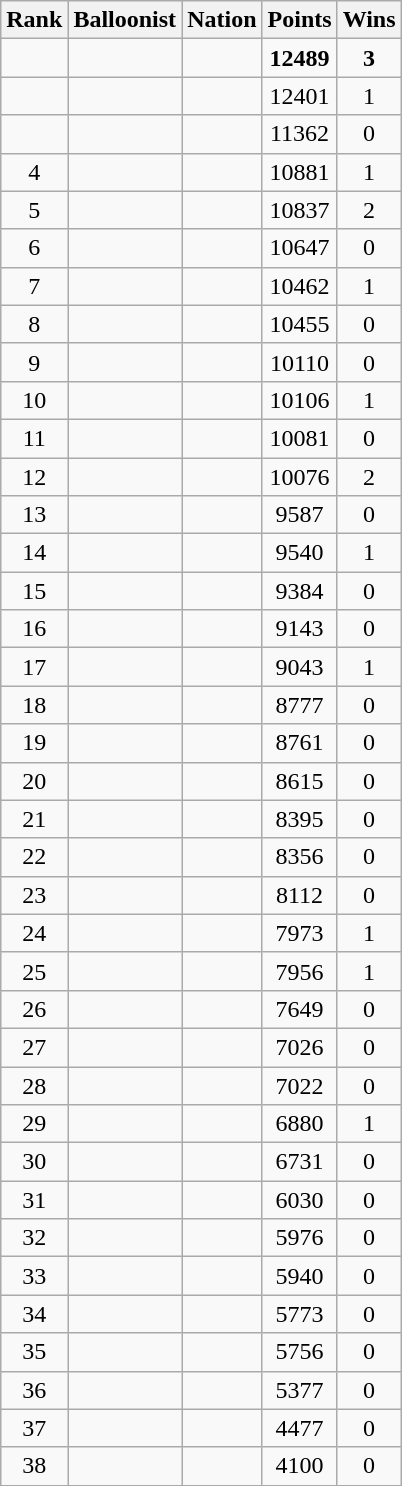<table class="wikitable sortable" border="1" style="text-align:center">
<tr align=center>
<th>Rank</th>
<th>Balloonist</th>
<th>Nation</th>
<th>Points</th>
<th>Wins</th>
</tr>
<tr>
<td></td>
<td align=left></td>
<td></td>
<td><strong>12489</strong></td>
<td><strong>3</strong></td>
</tr>
<tr>
<td></td>
<td align=left></td>
<td></td>
<td>12401</td>
<td>1</td>
</tr>
<tr>
<td></td>
<td align=left></td>
<td></td>
<td>11362</td>
<td>0</td>
</tr>
<tr>
<td>4</td>
<td align=left></td>
<td></td>
<td>10881</td>
<td>1</td>
</tr>
<tr>
<td>5</td>
<td align=left></td>
<td></td>
<td>10837</td>
<td>2</td>
</tr>
<tr>
<td>6</td>
<td align=left></td>
<td></td>
<td>10647</td>
<td>0</td>
</tr>
<tr>
<td>7</td>
<td align=left></td>
<td></td>
<td>10462</td>
<td>1</td>
</tr>
<tr>
<td>8</td>
<td align=left></td>
<td></td>
<td>10455</td>
<td>0</td>
</tr>
<tr>
<td>9</td>
<td align=left></td>
<td></td>
<td>10110</td>
<td>0</td>
</tr>
<tr>
<td>10</td>
<td align=left></td>
<td></td>
<td>10106</td>
<td>1</td>
</tr>
<tr>
<td>11</td>
<td align=left></td>
<td></td>
<td>10081</td>
<td>0</td>
</tr>
<tr>
<td>12</td>
<td align=left></td>
<td></td>
<td>10076</td>
<td>2</td>
</tr>
<tr>
<td>13</td>
<td align=left></td>
<td></td>
<td>9587</td>
<td>0</td>
</tr>
<tr>
<td>14</td>
<td align=left></td>
<td></td>
<td>9540</td>
<td>1</td>
</tr>
<tr>
<td>15</td>
<td align=left></td>
<td></td>
<td>9384</td>
<td>0</td>
</tr>
<tr>
<td>16</td>
<td align=left></td>
<td></td>
<td>9143</td>
<td>0</td>
</tr>
<tr>
<td>17</td>
<td align=left></td>
<td></td>
<td>9043</td>
<td>1</td>
</tr>
<tr>
<td>18</td>
<td align=left></td>
<td></td>
<td>8777</td>
<td>0</td>
</tr>
<tr>
<td>19</td>
<td align=left></td>
<td></td>
<td>8761</td>
<td>0</td>
</tr>
<tr>
<td>20</td>
<td align=left></td>
<td></td>
<td>8615</td>
<td>0</td>
</tr>
<tr>
<td>21</td>
<td align=left></td>
<td></td>
<td>8395</td>
<td>0</td>
</tr>
<tr>
<td>22</td>
<td align=left></td>
<td></td>
<td>8356</td>
<td>0</td>
</tr>
<tr>
<td>23</td>
<td align=left></td>
<td></td>
<td>8112</td>
<td>0</td>
</tr>
<tr>
<td>24</td>
<td align=left></td>
<td></td>
<td>7973</td>
<td>1</td>
</tr>
<tr>
<td>25</td>
<td align=left></td>
<td></td>
<td>7956</td>
<td>1</td>
</tr>
<tr>
<td>26</td>
<td align=left></td>
<td></td>
<td>7649</td>
<td>0</td>
</tr>
<tr>
<td>27</td>
<td align=left></td>
<td></td>
<td>7026</td>
<td>0</td>
</tr>
<tr>
<td>28</td>
<td align=left></td>
<td></td>
<td>7022</td>
<td>0</td>
</tr>
<tr>
<td>29</td>
<td align=left></td>
<td></td>
<td>6880</td>
<td>1</td>
</tr>
<tr>
<td>30</td>
<td align=left></td>
<td></td>
<td>6731</td>
<td>0</td>
</tr>
<tr>
<td>31</td>
<td align=left></td>
<td></td>
<td>6030</td>
<td>0</td>
</tr>
<tr>
<td>32</td>
<td align=left></td>
<td></td>
<td>5976</td>
<td>0</td>
</tr>
<tr>
<td>33</td>
<td align=left></td>
<td></td>
<td>5940</td>
<td>0</td>
</tr>
<tr>
<td>34</td>
<td align=left></td>
<td></td>
<td>5773</td>
<td>0</td>
</tr>
<tr>
<td>35</td>
<td align=left></td>
<td></td>
<td>5756</td>
<td>0</td>
</tr>
<tr>
<td>36</td>
<td align=left></td>
<td></td>
<td>5377</td>
<td>0</td>
</tr>
<tr>
<td>37</td>
<td align=left></td>
<td></td>
<td>4477</td>
<td>0</td>
</tr>
<tr>
<td>38</td>
<td align=left></td>
<td></td>
<td>4100</td>
<td>0</td>
</tr>
</table>
